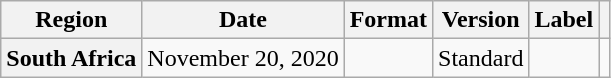<table class="wikitable plainrowheaders">
<tr>
<th scope="col">Region</th>
<th scope="col">Date</th>
<th scope="col">Format</th>
<th scope="col">Version</th>
<th scope="col">Label</th>
<th scope="col"></th>
</tr>
<tr>
<th scope="row">South Africa</th>
<td>November 20, 2020</td>
<td></td>
<td>Standard</td>
<td></td>
<td align="center"></td>
</tr>
</table>
